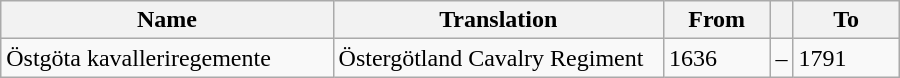<table class="wikitable" width="600px">
<tr>
<th width="37.5%">Name</th>
<th width="37.5%">Translation</th>
<th width="12%">From</th>
<th width="1%"></th>
<th width="12%">To</th>
</tr>
<tr>
<td>Östgöta kavalleriregemente</td>
<td>Östergötland Cavalry Regiment</td>
<td>1636</td>
<td>–</td>
<td>1791</td>
</tr>
</table>
